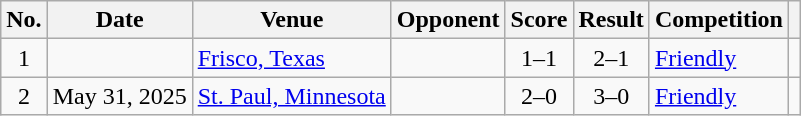<table class="wikitable sortable">
<tr>
<th scope="col">No.</th>
<th scope="col">Date</th>
<th scope="col">Venue</th>
<th scope="col">Opponent</th>
<th scope="col">Score</th>
<th scope="col">Result</th>
<th scope="col">Competition</th>
<th scope="col" class="unsortable"></th>
</tr>
<tr>
<td style="text-align:center">1</td>
<td></td>
<td><a href='#'>Frisco, Texas</a></td>
<td></td>
<td style="text-align:center">1–1</td>
<td style="text-align:center">2–1</td>
<td><a href='#'>Friendly</a></td>
<td></td>
</tr>
<tr>
<td style="text-align: center;">2</td>
<td>May 31, 2025</td>
<td><a href='#'>St. Paul, Minnesota</a></td>
<td></td>
<td style="text-align:center">2–0</td>
<td style="text-align:center">3–0</td>
<td><a href='#'>Friendly</a></td>
<td></td>
</tr>
</table>
